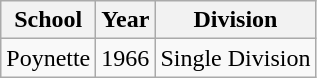<table class="wikitable">
<tr>
<th>School</th>
<th>Year</th>
<th>Division</th>
</tr>
<tr>
<td>Poynette</td>
<td>1966</td>
<td>Single Division</td>
</tr>
</table>
